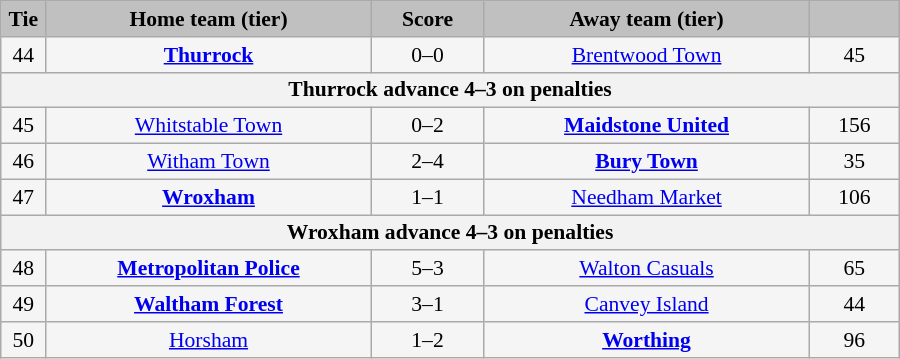<table class="wikitable" style="width: 600px; background:WhiteSmoke; text-align:center; font-size:90%">
<tr>
<td scope="col" style="width:  5.00%; background:silver;"><strong>Tie</strong></td>
<td scope="col" style="width: 36.25%; background:silver;"><strong>Home team (tier)</strong></td>
<td scope="col" style="width: 12.50%; background:silver;"><strong>Score</strong></td>
<td scope="col" style="width: 36.25%; background:silver;"><strong>Away team (tier)</strong></td>
<td scope="col" style="width: 10.00%; background:silver;"><strong></strong></td>
</tr>
<tr>
<td>44</td>
<td><strong><a href='#'>Thurrock</a></strong></td>
<td>0–0</td>
<td><a href='#'>Brentwood Town</a></td>
<td>45</td>
</tr>
<tr>
<th colspan="5">Thurrock advance 4–3 on penalties</th>
</tr>
<tr>
<td>45</td>
<td><a href='#'>Whitstable Town</a></td>
<td>0–2</td>
<td><strong><a href='#'>Maidstone United</a></strong></td>
<td>156</td>
</tr>
<tr>
<td>46</td>
<td><a href='#'>Witham Town</a></td>
<td>2–4</td>
<td><strong><a href='#'>Bury Town</a></strong></td>
<td>35</td>
</tr>
<tr>
<td>47</td>
<td><strong><a href='#'>Wroxham</a></strong></td>
<td>1–1</td>
<td><a href='#'>Needham Market</a></td>
<td>106</td>
</tr>
<tr>
<th colspan="5">Wroxham advance 4–3 on penalties</th>
</tr>
<tr>
<td>48</td>
<td><strong><a href='#'>Metropolitan Police</a></strong></td>
<td>5–3</td>
<td><a href='#'>Walton Casuals</a></td>
<td>65</td>
</tr>
<tr>
<td>49</td>
<td><strong><a href='#'>Waltham Forest</a></strong></td>
<td>3–1</td>
<td><a href='#'>Canvey Island</a></td>
<td>44</td>
</tr>
<tr>
<td>50</td>
<td><a href='#'>Horsham</a></td>
<td>1–2</td>
<td><strong><a href='#'>Worthing</a></strong></td>
<td>96</td>
</tr>
</table>
